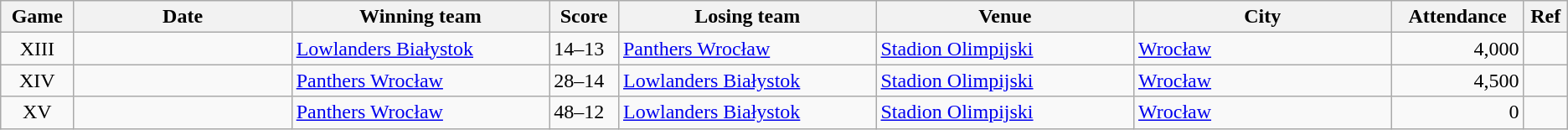<table class="wikitable">
<tr>
<th width=3%>Game</th>
<th width=11%>Date</th>
<th width=13%>Winning team</th>
<th width=3%>Score</th>
<th width=13%>Losing team</th>
<th width=13%>Venue</th>
<th width=13%>City</th>
<th width=6%>Attendance</th>
<th width=1%>Ref</th>
</tr>
<tr>
<td style="text-align:center;">XIII</td>
<td></td>
<td><a href='#'>Lowlanders Białystok</a></td>
<td>14–13</td>
<td><a href='#'>Panthers Wrocław</a></td>
<td><a href='#'>Stadion Olimpijski</a></td>
<td><a href='#'>Wrocław</a></td>
<td style="text-align:right;">4,000</td>
<td></td>
</tr>
<tr>
<td style="text-align:center;">XIV</td>
<td></td>
<td><a href='#'>Panthers Wrocław</a></td>
<td>28–14</td>
<td><a href='#'>Lowlanders Białystok</a></td>
<td><a href='#'>Stadion Olimpijski</a></td>
<td><a href='#'>Wrocław</a></td>
<td style="text-align:right;">4,500</td>
<td></td>
</tr>
<tr>
<td style="text-align:center;">XV</td>
<td></td>
<td><a href='#'>Panthers Wrocław</a></td>
<td>48–12</td>
<td><a href='#'>Lowlanders Białystok</a></td>
<td><a href='#'>Stadion Olimpijski</a></td>
<td><a href='#'>Wrocław</a></td>
<td style="text-align:right;">0</td>
<td></td>
</tr>
</table>
